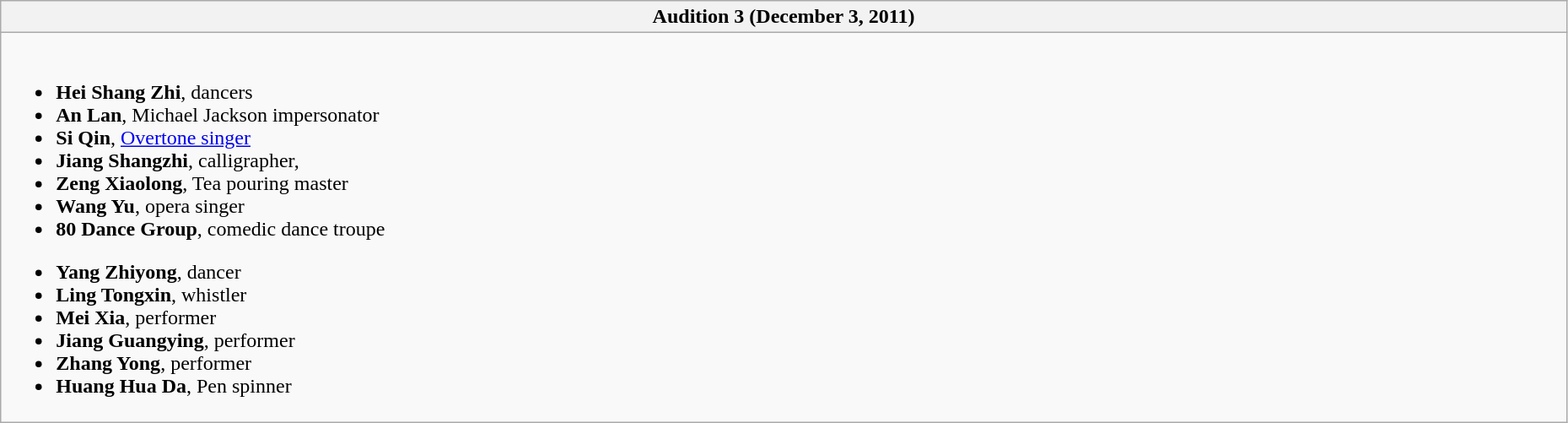<table class="wikitable collapsible collapsed" style="width: 98%">
<tr>
<th style="text-align: center">Audition 3 (December 3, 2011)</th>
</tr>
<tr>
<td><br><ul><li><strong>Hei Shang Zhi</strong>, dancers </li><li><strong>An Lan</strong>, Michael Jackson impersonator </li><li><strong>Si Qin</strong>, <a href='#'>Overtone singer</a> </li><li><strong>Jiang Shangzhi</strong>, calligrapher, </li><li><strong>Zeng Xiaolong</strong>, Tea pouring master </li><li><strong>Wang Yu</strong>, opera singer </li><li><strong>80 Dance Group</strong>, comedic dance troupe </li></ul><ul><li><strong>Yang Zhiyong</strong>, dancer </li><li><strong>Ling Tongxin</strong>, whistler </li><li><strong>Mei Xia</strong>, performer </li><li><strong>Jiang Guangying</strong>, performer </li><li><strong>Zhang Yong</strong>, performer </li><li><strong>Huang Hua Da</strong>, Pen spinner </li></ul></td>
</tr>
</table>
